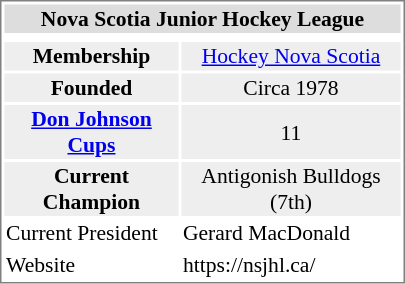<table cellpadding="0" align="right">
<tr align="right" style="vertical-align: top">
<td></td>
<td><br><table cellpadding="1" width="270px" style="font-size: 90%; border: 1px solid gray;">
<tr align="center" bgcolor="#dddddd">
<td colspan=2><strong>Nova Scotia Junior Hockey League</strong></td>
</tr>
<tr align="center">
<td colspan=2></td>
</tr>
<tr align="center"  bgcolor="#eeeeee">
<td><strong>Membership</strong></td>
<td><a href='#'>Hockey Nova Scotia</a></td>
</tr>
<tr align="center"  bgcolor="#eeeeee">
<td><strong>Founded</strong></td>
<td>Circa 1978</td>
</tr>
<tr align="center"  bgcolor="#eeeeee">
<td><strong><a href='#'>Don Johnson Cups</a></strong></td>
<td>11</td>
</tr>
<tr align="center"  bgcolor="#eeeeee">
<td><strong>Current Champion</strong></td>
<td>Antigonish Bulldogs (7th)</td>
</tr>
<tr>
<td>Current President</td>
<td>Gerard MacDonald</td>
</tr>
<tr>
<td>Website</td>
<td>https://nsjhl.ca/</td>
</tr>
</table>
</td>
</tr>
</table>
